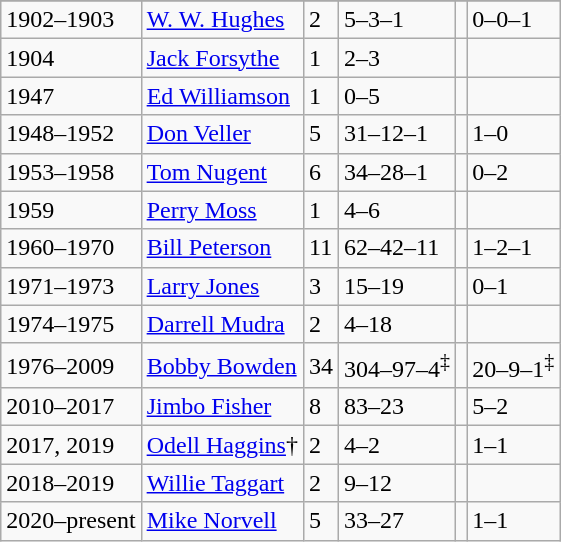<table class="wikitable">
<tr>
</tr>
<tr>
<td>1902–1903</td>
<td><a href='#'>W. W. Hughes</a></td>
<td>2</td>
<td>5–3–1</td>
<td></td>
<td>0–0–1</td>
</tr>
<tr>
<td>1904</td>
<td><a href='#'>Jack Forsythe</a></td>
<td>1</td>
<td>2–3</td>
<td></td>
<td></td>
</tr>
<tr>
<td>1947</td>
<td><a href='#'>Ed Williamson</a></td>
<td>1</td>
<td>0–5</td>
<td></td>
<td></td>
</tr>
<tr>
<td>1948–1952</td>
<td><a href='#'>Don Veller</a></td>
<td>5</td>
<td>31–12–1</td>
<td></td>
<td>1–0</td>
</tr>
<tr>
<td>1953–1958</td>
<td><a href='#'>Tom Nugent</a></td>
<td>6</td>
<td>34–28–1</td>
<td></td>
<td>0–2</td>
</tr>
<tr>
<td>1959</td>
<td><a href='#'>Perry Moss</a></td>
<td>1</td>
<td>4–6</td>
<td></td>
<td></td>
</tr>
<tr>
<td>1960–1970</td>
<td><a href='#'>Bill Peterson</a></td>
<td>11</td>
<td>62–42–11</td>
<td></td>
<td>1–2–1</td>
</tr>
<tr>
<td>1971–1973</td>
<td><a href='#'>Larry Jones</a></td>
<td>3</td>
<td>15–19</td>
<td></td>
<td>0–1</td>
</tr>
<tr>
<td>1974–1975</td>
<td><a href='#'>Darrell Mudra</a></td>
<td>2</td>
<td>4–18</td>
<td></td>
<td></td>
</tr>
<tr>
<td>1976–2009</td>
<td><a href='#'>Bobby Bowden</a></td>
<td>34</td>
<td>304–97–4<sup>‡</sup></td>
<td></td>
<td>20–9–1<sup>‡</sup></td>
</tr>
<tr>
<td>2010–2017</td>
<td><a href='#'>Jimbo Fisher</a></td>
<td>8</td>
<td>83–23</td>
<td></td>
<td>5–2</td>
</tr>
<tr>
<td>2017, 2019</td>
<td><a href='#'>Odell Haggins</a>†</td>
<td>2</td>
<td>4–2</td>
<td></td>
<td>1–1</td>
</tr>
<tr>
<td>2018–2019</td>
<td><a href='#'>Willie Taggart</a></td>
<td>2</td>
<td>9–12</td>
<td></td>
<td></td>
</tr>
<tr>
<td>2020–present</td>
<td><a href='#'>Mike Norvell</a></td>
<td>5</td>
<td>33–27</td>
<td></td>
<td>1–1</td>
</tr>
</table>
